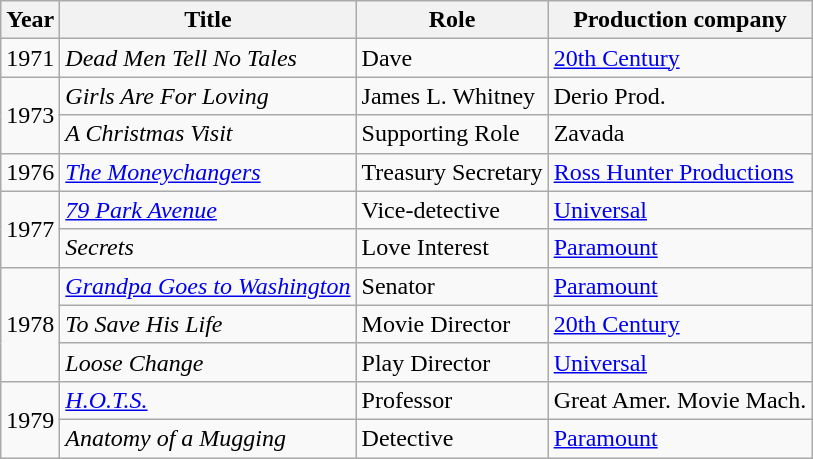<table class="wikitable">
<tr>
<th>Year</th>
<th>Title</th>
<th>Role</th>
<th>Production company</th>
</tr>
<tr>
<td>1971</td>
<td><em>Dead Men Tell No Tales</em></td>
<td>Dave</td>
<td><a href='#'>20th Century</a></td>
</tr>
<tr>
<td rowspan="2">1973</td>
<td><em>Girls Are For Loving</em></td>
<td>James L. Whitney</td>
<td>Derio Prod.</td>
</tr>
<tr>
<td><em>A Christmas Visit</em></td>
<td>Supporting Role</td>
<td>Zavada</td>
</tr>
<tr>
<td>1976</td>
<td><em><a href='#'>The Moneychangers</a></em></td>
<td>Treasury Secretary</td>
<td><a href='#'>Ross Hunter Productions</a></td>
</tr>
<tr>
<td rowspan="2">1977</td>
<td><em><a href='#'>79 Park Avenue</a></em></td>
<td>Vice-detective</td>
<td><a href='#'>Universal</a></td>
</tr>
<tr>
<td><em>Secrets</em></td>
<td>Love Interest</td>
<td><a href='#'>Paramount</a></td>
</tr>
<tr>
<td rowspan="3">1978</td>
<td><em><a href='#'>Grandpa Goes to Washington</a></em></td>
<td>Senator</td>
<td><a href='#'>Paramount</a></td>
</tr>
<tr>
<td><em>To Save His Life</em></td>
<td>Movie Director</td>
<td><a href='#'>20th Century</a></td>
</tr>
<tr>
<td><em>Loose Change</em></td>
<td>Play Director</td>
<td><a href='#'>Universal</a></td>
</tr>
<tr>
<td rowspan="2">1979</td>
<td><em><a href='#'>H.O.T.S.</a></em></td>
<td>Professor</td>
<td>Great Amer. Movie Mach.</td>
</tr>
<tr>
<td><em>Anatomy of a Mugging</em></td>
<td>Detective</td>
<td><a href='#'>Paramount</a></td>
</tr>
</table>
